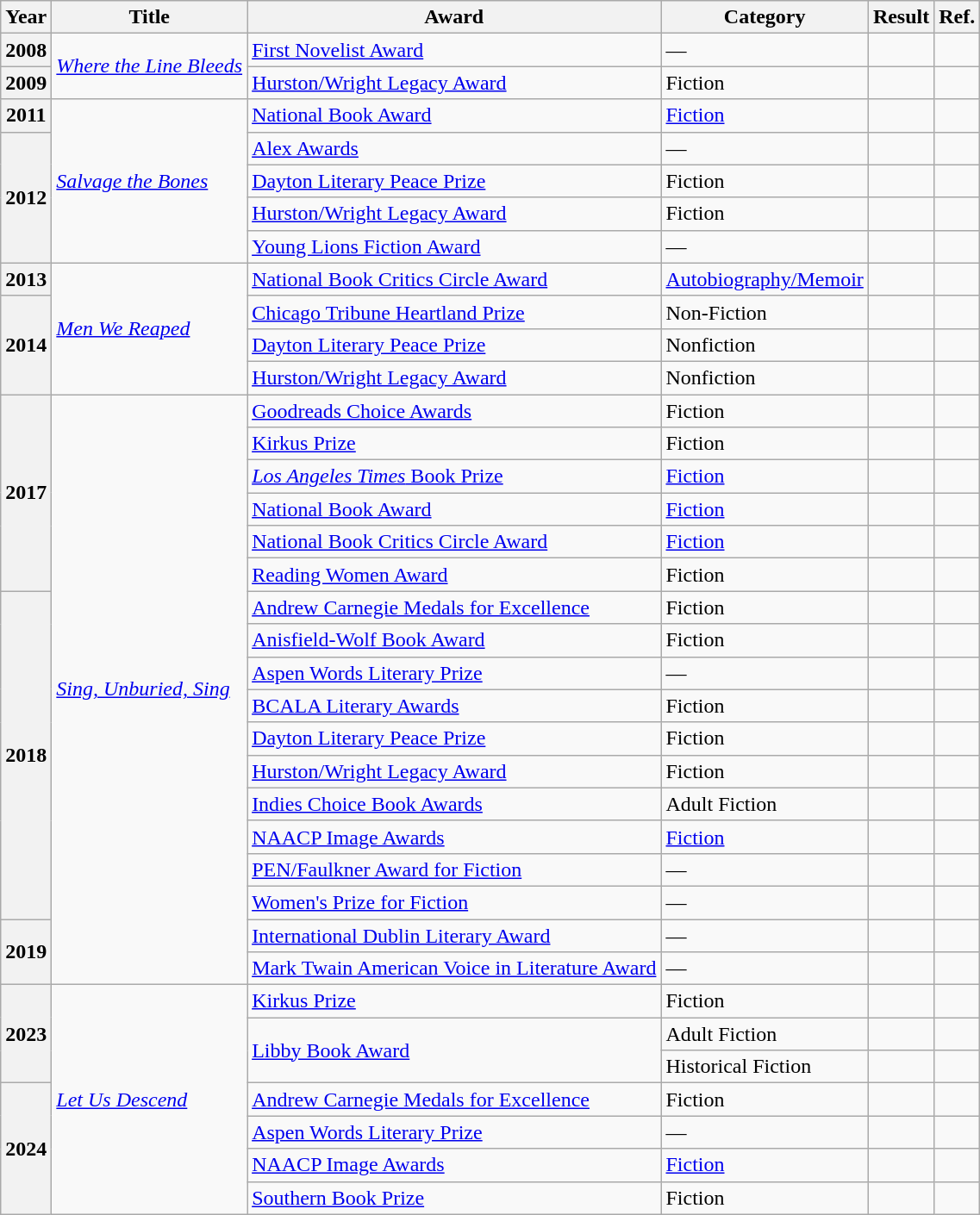<table class="wikitable sortable">
<tr>
<th>Year</th>
<th>Title</th>
<th>Award</th>
<th>Category</th>
<th>Result</th>
<th>Ref.</th>
</tr>
<tr>
<th>2008</th>
<td rowspan="2"><em><a href='#'>Where the Line Bleeds</a></em></td>
<td><a href='#'>First Novelist Award</a></td>
<td>—</td>
<td></td>
<td></td>
</tr>
<tr>
<th>2009</th>
<td><a href='#'>Hurston/Wright Legacy Award</a></td>
<td>Fiction</td>
<td></td>
<td></td>
</tr>
<tr>
<th>2011</th>
<td rowspan="5"><em><a href='#'>Salvage the Bones</a></em></td>
<td><a href='#'>National Book Award</a></td>
<td><a href='#'>Fiction</a></td>
<td></td>
<td></td>
</tr>
<tr>
<th rowspan="4">2012</th>
<td><a href='#'>Alex Awards</a></td>
<td>—</td>
<td></td>
<td></td>
</tr>
<tr>
<td><a href='#'>Dayton Literary Peace Prize</a></td>
<td>Fiction</td>
<td></td>
<td></td>
</tr>
<tr>
<td><a href='#'>Hurston/Wright Legacy Award</a></td>
<td>Fiction</td>
<td></td>
<td></td>
</tr>
<tr>
<td><a href='#'>Young Lions Fiction Award</a></td>
<td>—</td>
<td></td>
<td></td>
</tr>
<tr>
<th>2013</th>
<td rowspan="4"><em><a href='#'>Men We Reaped</a></em></td>
<td><a href='#'>National Book Critics Circle Award</a></td>
<td><a href='#'>Autobiography/Memoir</a></td>
<td></td>
<td></td>
</tr>
<tr>
<th rowspan="3">2014</th>
<td><a href='#'>Chicago Tribune Heartland Prize</a></td>
<td>Non-Fiction</td>
<td></td>
<td></td>
</tr>
<tr>
<td><a href='#'>Dayton Literary Peace Prize</a></td>
<td>Nonfiction</td>
<td></td>
<td></td>
</tr>
<tr>
<td><a href='#'>Hurston/Wright Legacy Award</a></td>
<td>Nonfiction</td>
<td></td>
<td></td>
</tr>
<tr>
<th rowspan="6">2017</th>
<td rowspan="18"><em><a href='#'>Sing, Unburied, Sing</a></em></td>
<td><a href='#'>Goodreads Choice Awards</a></td>
<td>Fiction</td>
<td></td>
<td></td>
</tr>
<tr>
<td><a href='#'>Kirkus Prize</a></td>
<td>Fiction</td>
<td></td>
<td></td>
</tr>
<tr>
<td><a href='#'><em>Los Angeles Times</em> Book Prize</a></td>
<td><a href='#'>Fiction</a></td>
<td></td>
<td></td>
</tr>
<tr>
<td><a href='#'>National Book Award</a></td>
<td><a href='#'>Fiction</a></td>
<td></td>
<td></td>
</tr>
<tr>
<td><a href='#'>National Book Critics Circle Award</a></td>
<td><a href='#'>Fiction</a></td>
<td></td>
<td></td>
</tr>
<tr>
<td><a href='#'>Reading Women Award</a></td>
<td>Fiction</td>
<td></td>
<td></td>
</tr>
<tr>
<th rowspan="10">2018</th>
<td><a href='#'>Andrew Carnegie Medals for Excellence</a></td>
<td>Fiction</td>
<td></td>
<td></td>
</tr>
<tr>
<td><a href='#'>Anisfield-Wolf Book Award</a></td>
<td>Fiction</td>
<td></td>
<td></td>
</tr>
<tr>
<td><a href='#'>Aspen Words Literary Prize</a></td>
<td>—</td>
<td></td>
<td></td>
</tr>
<tr>
<td><a href='#'>BCALA Literary Awards</a></td>
<td>Fiction</td>
<td></td>
<td></td>
</tr>
<tr>
<td><a href='#'>Dayton Literary Peace Prize</a></td>
<td>Fiction</td>
<td></td>
<td></td>
</tr>
<tr>
<td><a href='#'>Hurston/Wright Legacy Award</a></td>
<td>Fiction</td>
<td></td>
<td></td>
</tr>
<tr>
<td><a href='#'>Indies Choice Book Awards</a></td>
<td>Adult Fiction</td>
<td></td>
<td></td>
</tr>
<tr>
<td><a href='#'>NAACP Image Awards</a></td>
<td><a href='#'>Fiction</a></td>
<td></td>
<td></td>
</tr>
<tr>
<td><a href='#'>PEN/Faulkner Award for Fiction</a></td>
<td>—</td>
<td></td>
<td></td>
</tr>
<tr>
<td><a href='#'>Women's Prize for Fiction</a></td>
<td>—</td>
<td></td>
<td></td>
</tr>
<tr>
<th rowspan="2">2019</th>
<td><a href='#'>International Dublin Literary Award</a></td>
<td>—</td>
<td></td>
<td></td>
</tr>
<tr>
<td><a href='#'>Mark Twain American Voice in Literature Award</a></td>
<td>—</td>
<td></td>
<td></td>
</tr>
<tr>
<th rowspan="3">2023</th>
<td rowspan="7"><em><a href='#'>Let Us Descend</a></em></td>
<td><a href='#'>Kirkus Prize</a></td>
<td>Fiction</td>
<td></td>
<td></td>
</tr>
<tr>
<td rowspan="2"><a href='#'>Libby Book Award</a></td>
<td>Adult Fiction</td>
<td></td>
<td></td>
</tr>
<tr>
<td>Historical Fiction</td>
<td></td>
<td></td>
</tr>
<tr>
<th rowspan="4">2024</th>
<td><a href='#'>Andrew Carnegie Medals for Excellence</a></td>
<td>Fiction</td>
<td></td>
<td></td>
</tr>
<tr>
<td><a href='#'>Aspen Words Literary Prize</a></td>
<td>—</td>
<td></td>
<td></td>
</tr>
<tr>
<td><a href='#'>NAACP Image Awards</a></td>
<td><a href='#'>Fiction</a></td>
<td></td>
<td></td>
</tr>
<tr>
<td><a href='#'>Southern Book Prize</a></td>
<td>Fiction</td>
<td></td>
<td></td>
</tr>
</table>
